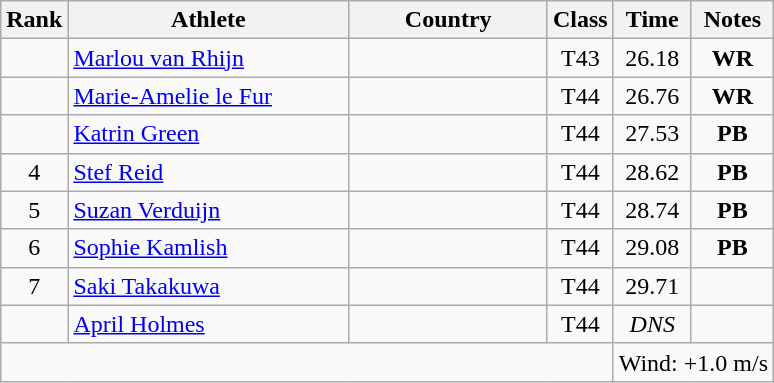<table class="wikitable sortable" style="text-align:center">
<tr>
<th>Rank</th>
<th style="width:180px">Athlete</th>
<th style="width:125px">Country</th>
<th>Class</th>
<th>Time</th>
<th>Notes</th>
</tr>
<tr>
<td></td>
<td style="text-align:left;"><a href='#'>Marlou van Rhijn</a></td>
<td style="text-align:left;"></td>
<td>T43</td>
<td>26.18</td>
<td><strong>WR</strong></td>
</tr>
<tr>
<td></td>
<td style="text-align:left;"><a href='#'>Marie-Amelie le Fur</a></td>
<td style="text-align:left;"></td>
<td>T44</td>
<td>26.76</td>
<td><strong>WR</strong></td>
</tr>
<tr>
<td></td>
<td style="text-align:left;"><a href='#'>Katrin Green</a></td>
<td style="text-align:left;"></td>
<td>T44</td>
<td>27.53</td>
<td><strong>PB</strong></td>
</tr>
<tr>
<td>4</td>
<td style="text-align:left;"><a href='#'>Stef Reid</a></td>
<td style="text-align:left;"></td>
<td>T44</td>
<td>28.62</td>
<td><strong>PB</strong></td>
</tr>
<tr>
<td>5</td>
<td style="text-align:left;"><a href='#'>Suzan Verduijn</a></td>
<td style="text-align:left;"></td>
<td>T44</td>
<td>28.74</td>
<td><strong>PB</strong></td>
</tr>
<tr>
<td>6</td>
<td style="text-align:left;"><a href='#'>Sophie Kamlish</a></td>
<td style="text-align:left;"></td>
<td>T44</td>
<td>29.08</td>
<td><strong>PB</strong></td>
</tr>
<tr>
<td>7</td>
<td style="text-align:left;"><a href='#'>Saki Takakuwa</a></td>
<td style="text-align:left;"></td>
<td>T44</td>
<td>29.71</td>
<td></td>
</tr>
<tr>
<td></td>
<td style="text-align:left;"><a href='#'>April Holmes</a></td>
<td style="text-align:left;"></td>
<td>T44</td>
<td><em>DNS</em></td>
<td></td>
</tr>
<tr class="sortbottom">
<td colspan="4"></td>
<td colspan="2">Wind: +1.0 m/s</td>
</tr>
</table>
